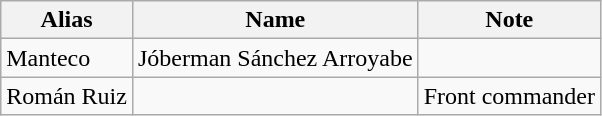<table class="wikitable">
<tr>
<th>Alias</th>
<th>Name</th>
<th>Note</th>
</tr>
<tr>
<td>Manteco</td>
<td>Jóberman Sánchez Arroyabe</td>
<td></td>
</tr>
<tr>
<td>Román Ruiz</td>
<td></td>
<td>Front commander</td>
</tr>
</table>
